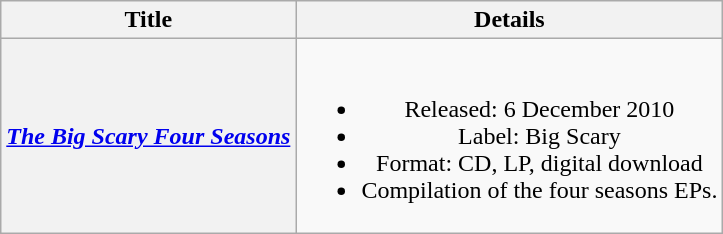<table class="wikitable plainrowheaders" style="text-align:center;">
<tr>
<th>Title</th>
<th>Details</th>
</tr>
<tr>
<th scope="row"><em><a href='#'>The Big Scary Four Seasons</a></em></th>
<td><br><ul><li>Released: 6 December 2010</li><li>Label: Big Scary</li><li>Format: CD, LP, digital download</li><li>Compilation of the four seasons EPs.</li></ul></td>
</tr>
</table>
